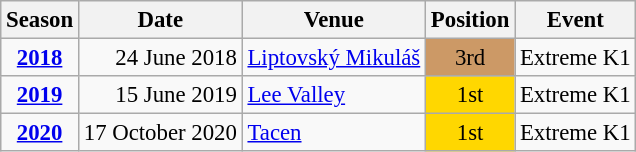<table class="wikitable" style="text-align:center; font-size:95%;">
<tr>
<th>Season</th>
<th>Date</th>
<th>Venue</th>
<th>Position</th>
<th>Event</th>
</tr>
<tr>
<td><strong><a href='#'>2018</a></strong></td>
<td align=right>24 June 2018</td>
<td align=left><a href='#'>Liptovský Mikuláš</a></td>
<td bgcolor=cc9966>3rd</td>
<td>Extreme K1</td>
</tr>
<tr>
<td><strong><a href='#'>2019</a></strong></td>
<td align=right>15 June 2019</td>
<td align=left><a href='#'>Lee Valley</a></td>
<td bgcolor=gold>1st</td>
<td>Extreme K1</td>
</tr>
<tr>
<td><strong><a href='#'>2020</a></strong></td>
<td align=right>17 October 2020</td>
<td align=left><a href='#'>Tacen</a></td>
<td bgcolor=gold>1st</td>
<td>Extreme K1</td>
</tr>
</table>
